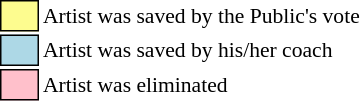<table class="toccolours" style="font-size: 90%; white-space: nowrap;">
<tr>
<td style="background:#fdfc8f; border:1px solid black;">      </td>
<td>Artist was saved by the Public's vote</td>
</tr>
<tr>
<td style="background:lightblue; border:1px solid black;">      </td>
<td>Artist was saved by his/her coach</td>
</tr>
<tr>
<td style="background:pink; border:1px solid black;">      </td>
<td>Artist was eliminated</td>
</tr>
</table>
